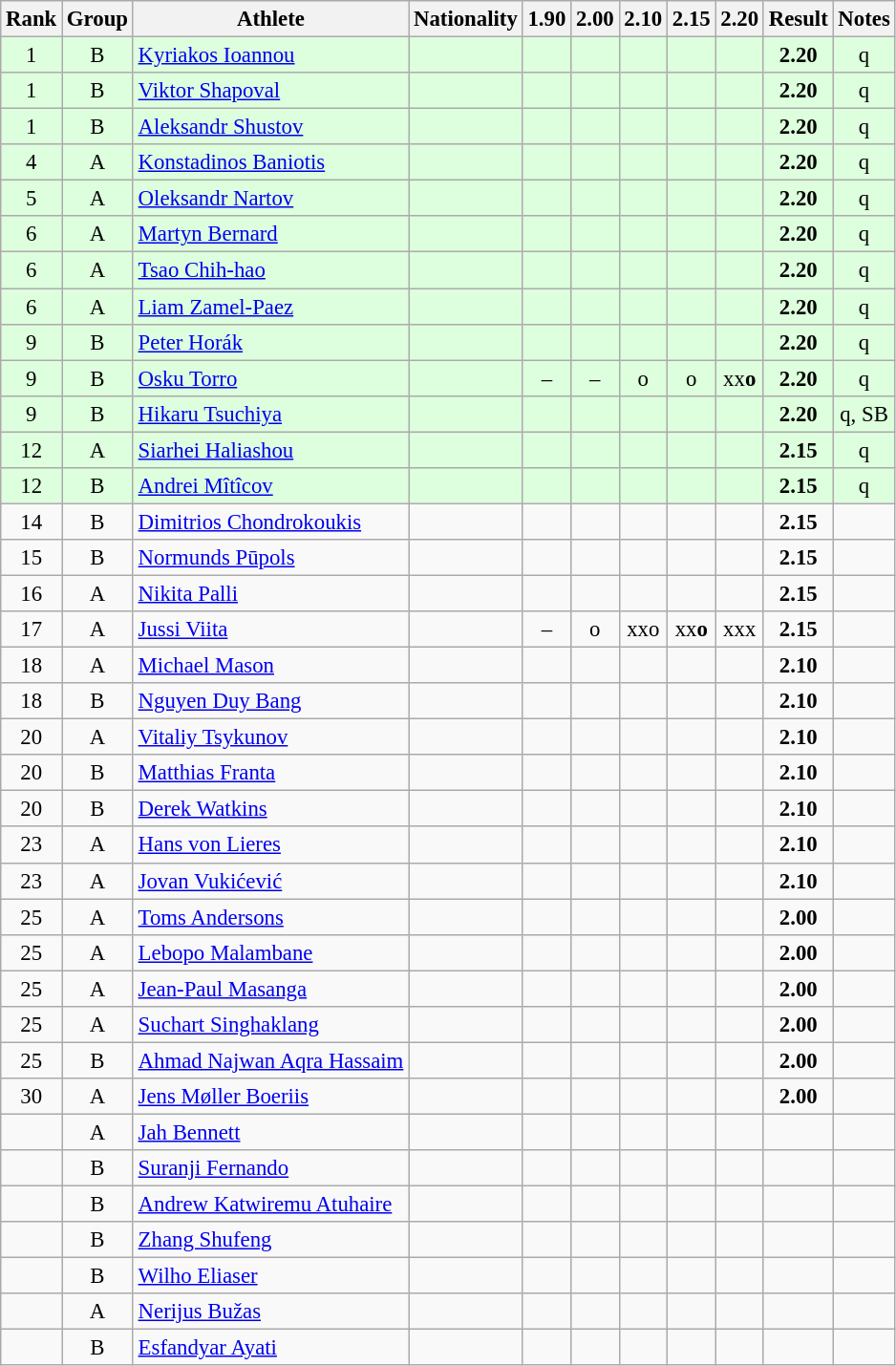<table class="wikitable sortable" style="text-align:center;font-size:95%">
<tr>
<th>Rank</th>
<th>Group</th>
<th>Athlete</th>
<th>Nationality</th>
<th>1.90</th>
<th>2.00</th>
<th>2.10</th>
<th>2.15</th>
<th>2.20</th>
<th>Result</th>
<th>Notes</th>
</tr>
<tr bgcolor=ddffdd>
<td>1</td>
<td>B</td>
<td align="left"><a href='#'>Kyriakos Ioannou</a></td>
<td align=left></td>
<td></td>
<td></td>
<td></td>
<td></td>
<td></td>
<td><strong>2.20</strong></td>
<td>q</td>
</tr>
<tr bgcolor=ddffdd>
<td>1</td>
<td>B</td>
<td align="left"><a href='#'>Viktor Shapoval</a></td>
<td align=left></td>
<td></td>
<td></td>
<td></td>
<td></td>
<td></td>
<td><strong>2.20</strong></td>
<td>q</td>
</tr>
<tr bgcolor=ddffdd>
<td>1</td>
<td>B</td>
<td align="left"><a href='#'>Aleksandr Shustov</a></td>
<td align=left></td>
<td></td>
<td></td>
<td></td>
<td></td>
<td></td>
<td><strong>2.20</strong></td>
<td>q</td>
</tr>
<tr bgcolor=ddffdd>
<td>4</td>
<td>A</td>
<td align="left"><a href='#'>Konstadinos Baniotis</a></td>
<td align=left></td>
<td></td>
<td></td>
<td></td>
<td></td>
<td></td>
<td><strong>2.20</strong></td>
<td>q</td>
</tr>
<tr bgcolor=ddffdd>
<td>5</td>
<td>A</td>
<td align="left"><a href='#'>Oleksandr Nartov</a></td>
<td align=left></td>
<td></td>
<td></td>
<td></td>
<td></td>
<td></td>
<td><strong>2.20</strong></td>
<td>q</td>
</tr>
<tr bgcolor=ddffdd>
<td>6</td>
<td>A</td>
<td align="left"><a href='#'>Martyn Bernard</a></td>
<td align=left></td>
<td></td>
<td></td>
<td></td>
<td></td>
<td></td>
<td><strong>2.20</strong></td>
<td>q</td>
</tr>
<tr bgcolor=ddffdd>
<td>6</td>
<td>A</td>
<td align="left"><a href='#'>Tsao Chih-hao</a></td>
<td align=left></td>
<td></td>
<td></td>
<td></td>
<td></td>
<td></td>
<td><strong>2.20</strong></td>
<td>q</td>
</tr>
<tr bgcolor=ddffdd>
<td>6</td>
<td>A</td>
<td align="left"><a href='#'>Liam Zamel-Paez</a></td>
<td align=left></td>
<td></td>
<td></td>
<td></td>
<td></td>
<td></td>
<td><strong>2.20</strong></td>
<td>q</td>
</tr>
<tr bgcolor=ddffdd>
<td>9</td>
<td>B</td>
<td align="left"><a href='#'>Peter Horák</a></td>
<td align=left></td>
<td></td>
<td></td>
<td></td>
<td></td>
<td></td>
<td><strong>2.20</strong></td>
<td>q</td>
</tr>
<tr bgcolor=ddffdd>
<td>9</td>
<td>B</td>
<td align="left"><a href='#'>Osku Torro</a></td>
<td align=left></td>
<td>–</td>
<td>–</td>
<td>o</td>
<td>o</td>
<td>xx<strong>o</strong></td>
<td><strong>2.20</strong></td>
<td>q</td>
</tr>
<tr bgcolor=ddffdd>
<td>9</td>
<td>B</td>
<td align="left"><a href='#'>Hikaru Tsuchiya</a></td>
<td align=left></td>
<td></td>
<td></td>
<td></td>
<td></td>
<td></td>
<td><strong>2.20</strong></td>
<td>q, SB</td>
</tr>
<tr bgcolor=ddffdd>
<td>12</td>
<td>A</td>
<td align="left"><a href='#'>Siarhei Haliashou</a></td>
<td align=left></td>
<td></td>
<td></td>
<td></td>
<td></td>
<td></td>
<td><strong>2.15</strong></td>
<td>q</td>
</tr>
<tr bgcolor=ddffdd>
<td>12</td>
<td>B</td>
<td align="left"><a href='#'>Andrei Mîtîcov</a></td>
<td align=left></td>
<td></td>
<td></td>
<td></td>
<td></td>
<td></td>
<td><strong>2.15</strong></td>
<td>q</td>
</tr>
<tr>
<td>14</td>
<td>B</td>
<td align="left"><a href='#'>Dimitrios Chondrokoukis</a></td>
<td align=left></td>
<td></td>
<td></td>
<td></td>
<td></td>
<td></td>
<td><strong>2.15</strong></td>
<td></td>
</tr>
<tr>
<td>15</td>
<td>B</td>
<td align="left"><a href='#'>Normunds Pūpols</a></td>
<td align=left></td>
<td></td>
<td></td>
<td></td>
<td></td>
<td></td>
<td><strong>2.15</strong></td>
<td></td>
</tr>
<tr>
<td>16</td>
<td>A</td>
<td align="left"><a href='#'>Nikita Palli</a></td>
<td align=left></td>
<td></td>
<td></td>
<td></td>
<td></td>
<td></td>
<td><strong>2.15</strong></td>
<td></td>
</tr>
<tr>
<td>17</td>
<td>A</td>
<td align="left"><a href='#'>Jussi Viita</a></td>
<td align=left></td>
<td>–</td>
<td>o</td>
<td>xxo</td>
<td>xx<strong>o</strong></td>
<td>xxx</td>
<td><strong>2.15</strong></td>
<td></td>
</tr>
<tr>
<td>18</td>
<td>A</td>
<td align="left"><a href='#'>Michael Mason</a></td>
<td align=left></td>
<td></td>
<td></td>
<td></td>
<td></td>
<td></td>
<td><strong>2.10</strong></td>
<td></td>
</tr>
<tr>
<td>18</td>
<td>B</td>
<td align="left"><a href='#'>Nguyen Duy Bang</a></td>
<td align=left></td>
<td></td>
<td></td>
<td></td>
<td></td>
<td></td>
<td><strong>2.10</strong></td>
<td></td>
</tr>
<tr>
<td>20</td>
<td>A</td>
<td align="left"><a href='#'>Vitaliy Tsykunov</a></td>
<td align=left></td>
<td></td>
<td></td>
<td></td>
<td></td>
<td></td>
<td><strong>2.10</strong></td>
<td></td>
</tr>
<tr>
<td>20</td>
<td>B</td>
<td align="left"><a href='#'>Matthias Franta</a></td>
<td align=left></td>
<td></td>
<td></td>
<td></td>
<td></td>
<td></td>
<td><strong>2.10</strong></td>
<td></td>
</tr>
<tr>
<td>20</td>
<td>B</td>
<td align="left"><a href='#'>Derek Watkins</a></td>
<td align=left></td>
<td></td>
<td></td>
<td></td>
<td></td>
<td></td>
<td><strong>2.10</strong></td>
<td></td>
</tr>
<tr>
<td>23</td>
<td>A</td>
<td align="left"><a href='#'>Hans von Lieres</a></td>
<td align=left></td>
<td></td>
<td></td>
<td></td>
<td></td>
<td></td>
<td><strong>2.10</strong></td>
<td></td>
</tr>
<tr>
<td>23</td>
<td>A</td>
<td align="left"><a href='#'>Jovan Vukićević</a></td>
<td align=left></td>
<td></td>
<td></td>
<td></td>
<td></td>
<td></td>
<td><strong>2.10</strong></td>
<td></td>
</tr>
<tr>
<td>25</td>
<td>A</td>
<td align="left"><a href='#'>Toms Andersons</a></td>
<td align=left></td>
<td></td>
<td></td>
<td></td>
<td></td>
<td></td>
<td><strong>2.00</strong></td>
<td></td>
</tr>
<tr>
<td>25</td>
<td>A</td>
<td align="left"><a href='#'>Lebopo Malambane</a></td>
<td align=left></td>
<td></td>
<td></td>
<td></td>
<td></td>
<td></td>
<td><strong>2.00</strong></td>
<td></td>
</tr>
<tr>
<td>25</td>
<td>A</td>
<td align="left"><a href='#'>Jean-Paul Masanga</a></td>
<td align=left></td>
<td></td>
<td></td>
<td></td>
<td></td>
<td></td>
<td><strong>2.00</strong></td>
<td></td>
</tr>
<tr>
<td>25</td>
<td>A</td>
<td align="left"><a href='#'>Suchart Singhaklang</a></td>
<td align=left></td>
<td></td>
<td></td>
<td></td>
<td></td>
<td></td>
<td><strong>2.00</strong></td>
<td></td>
</tr>
<tr>
<td>25</td>
<td>B</td>
<td align="left"><a href='#'>Ahmad Najwan Aqra Hassaim</a></td>
<td align=left></td>
<td></td>
<td></td>
<td></td>
<td></td>
<td></td>
<td><strong>2.00</strong></td>
<td></td>
</tr>
<tr>
<td>30</td>
<td>A</td>
<td align="left"><a href='#'>Jens Møller Boeriis</a></td>
<td align=left></td>
<td></td>
<td></td>
<td></td>
<td></td>
<td></td>
<td><strong>2.00</strong></td>
<td></td>
</tr>
<tr>
<td></td>
<td>A</td>
<td align="left"><a href='#'>Jah Bennett</a></td>
<td align=left></td>
<td></td>
<td></td>
<td></td>
<td></td>
<td></td>
<td><strong></strong></td>
<td></td>
</tr>
<tr>
<td></td>
<td>B</td>
<td align="left"><a href='#'>Suranji Fernando</a></td>
<td align=left></td>
<td></td>
<td></td>
<td></td>
<td></td>
<td></td>
<td><strong></strong></td>
<td></td>
</tr>
<tr>
<td></td>
<td>B</td>
<td align="left"><a href='#'>Andrew Katwiremu Atuhaire</a></td>
<td align=left></td>
<td></td>
<td></td>
<td></td>
<td></td>
<td></td>
<td><strong></strong></td>
<td></td>
</tr>
<tr>
<td></td>
<td>B</td>
<td align="left"><a href='#'>Zhang Shufeng</a></td>
<td align=left></td>
<td></td>
<td></td>
<td></td>
<td></td>
<td></td>
<td><strong></strong></td>
<td></td>
</tr>
<tr>
<td></td>
<td>B</td>
<td align="left"><a href='#'>Wilho Eliaser</a></td>
<td align=left></td>
<td></td>
<td></td>
<td></td>
<td></td>
<td></td>
<td><strong></strong></td>
<td></td>
</tr>
<tr>
<td></td>
<td>A</td>
<td align="left"><a href='#'>Nerijus Bužas</a></td>
<td align=left></td>
<td></td>
<td></td>
<td></td>
<td></td>
<td></td>
<td><strong></strong></td>
<td></td>
</tr>
<tr>
<td></td>
<td>B</td>
<td align="left"><a href='#'>Esfandyar Ayati</a></td>
<td align=left></td>
<td></td>
<td></td>
<td></td>
<td></td>
<td></td>
<td><strong></strong></td>
<td></td>
</tr>
</table>
